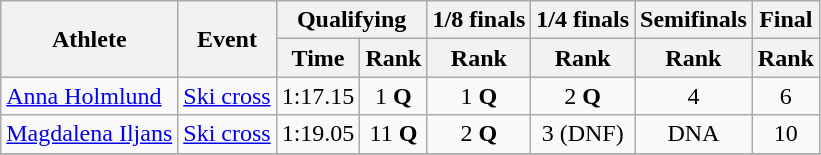<table class="wikitable">
<tr>
<th rowspan="2">Athlete</th>
<th rowspan="2">Event</th>
<th colspan="2">Qualifying</th>
<th colspan="1">1/8 finals</th>
<th colspan="1">1/4 finals</th>
<th colspan="1">Semifinals</th>
<th colspan="1">Final</th>
</tr>
<tr>
<th>Time</th>
<th>Rank</th>
<th>Rank</th>
<th>Rank</th>
<th>Rank</th>
<th>Rank</th>
</tr>
<tr>
<td><a href='#'>Anna Holmlund</a></td>
<td><a href='#'>Ski cross</a></td>
<td align="center">1:17.15</td>
<td align="center">1 <strong>Q</strong></td>
<td align="center">1 <strong>Q</strong></td>
<td align="center">2 <strong>Q</strong></td>
<td align="center">4</td>
<td align="center">6</td>
</tr>
<tr>
<td><a href='#'>Magdalena Iljans</a></td>
<td><a href='#'>Ski cross</a></td>
<td align="center">1:19.05</td>
<td align="center">11 <strong>Q</strong></td>
<td align="center">2 <strong>Q</strong></td>
<td align="center">3 (DNF)</td>
<td align="center">DNA</td>
<td align="center">10</td>
</tr>
<tr>
</tr>
</table>
